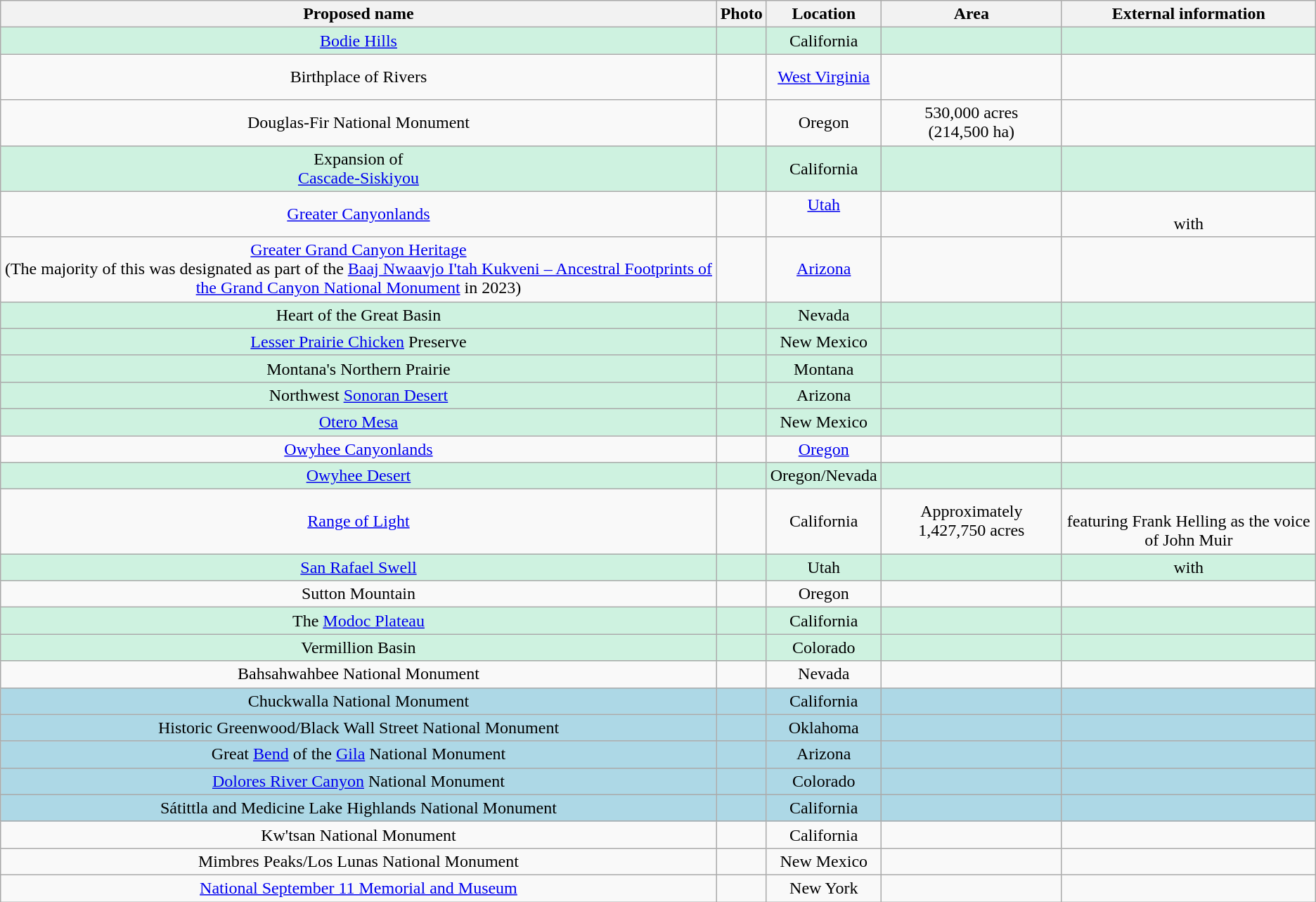<table class="wikitable sortable" style="text-align:center">
<tr>
<th scope="col">Proposed name</th>
<th scope="col" class="unsortable">Photo</th>
<th scope="col">Location</th>
<th scope="col">Area </th>
<th scope="col" class="unsortable">External information</th>
</tr>
<tr style="background: #CEF2E0">
<td><a href='#'>Bodie Hills</a></td>
<td></td>
<td>California</td>
<td></td>
<td></td>
</tr>
<tr>
<td>Birthplace of Rivers</td>
<td></td>
<td><a href='#'>West Virginia</a> <br> </td>
<td></td>
<td> <br>  <br> </td>
</tr>
<tr>
<td>Douglas-Fir National Monument</td>
<td></td>
<td>Oregon</td>
<td>530,000 acres<br>(214,500 ha)</td>
<td></td>
</tr>
<tr style="background: #CEF2E0">
<td>Expansion of <br> <a href='#'>Cascade-Siskiyou</a></td>
<td></td>
<td>California</td>
<td></td>
<td></td>
</tr>
<tr>
<td><a href='#'>Greater Canyonlands</a></td>
<td></td>
<td><a href='#'>Utah</a> <br>  <br> </td>
<td></td>
<td> <br>  with </td>
</tr>
<tr>
<td><a href='#'>Greater Grand Canyon Heritage</a><br>(The majority of this was designated as part of the <a href='#'>Baaj Nwaavjo I'tah Kukveni – Ancestral Footprints of the Grand Canyon National Monument</a> in 2023)</td>
<td></td>
<td><a href='#'>Arizona</a> <br> </td>
<td></td>
<td> <br> </td>
</tr>
<tr style="background: #CEF2E0">
<td>Heart of the Great Basin</td>
<td></td>
<td>Nevada</td>
<td></td>
<td></td>
</tr>
<tr style="background: #CEF2E0">
<td><a href='#'>Lesser Prairie Chicken</a> Preserve</td>
<td></td>
<td>New Mexico</td>
<td></td>
<td></td>
</tr>
<tr style="background: #CEF2E0">
<td>Montana's Northern Prairie</td>
<td></td>
<td>Montana</td>
<td></td>
<td></td>
</tr>
<tr style="background: #CEF2E0">
<td>Northwest <a href='#'>Sonoran Desert</a></td>
<td></td>
<td>Arizona</td>
<td></td>
<td></td>
</tr>
<tr style="background: #CEF2E0">
<td><a href='#'>Otero Mesa</a></td>
<td></td>
<td>New Mexico</td>
<td></td>
<td></td>
</tr>
<tr>
<td><a href='#'>Owyhee Canyonlands</a></td>
<td></td>
<td><a href='#'>Oregon</a></td>
<td></td>
<td></td>
</tr>
<tr style="background: #CEF2E0">
<td><a href='#'>Owyhee Desert</a></td>
<td></td>
<td>Oregon/Nevada</td>
<td></td>
<td></td>
</tr>
<tr>
<td><a href='#'>Range of Light</a></td>
<td></td>
<td>California</td>
<td>Approximately 1,427,750 acres</td>
<td><br> featuring Frank Helling as the voice of John Muir</td>
</tr>
<tr style="background: #CEF2E0">
<td> <a href='#'>San Rafael Swell</a></td>
<td></td>
<td>Utah</td>
<td></td>
<td> with </td>
</tr>
<tr>
<td>Sutton Mountain</td>
<td></td>
<td>Oregon</td>
<td></td>
<td></td>
</tr>
<tr style="background: #CEF2E0">
<td>The <a href='#'>Modoc Plateau</a></td>
<td></td>
<td>California</td>
<td></td>
<td></td>
</tr>
<tr style="background: #CEF2E0">
<td>Vermillion Basin</td>
<td></td>
<td>Colorado</td>
<td></td>
<td></td>
</tr>
<tr>
<td>Bahsahwahbee National Monument</td>
<td></td>
<td>Nevada</td>
<td></td>
<td></td>
</tr>
<tr style="background: #add8e6">
<td>Chuckwalla National Monument</td>
<td></td>
<td>California <br> </td>
<td></td>
<td></td>
</tr>
<tr style="background: #add8e6">
<td>Historic Greenwood/Black Wall Street National Monument</td>
<td></td>
<td>Oklahoma</td>
<td></td>
<td></td>
</tr>
<tr style="background: #add8e6">
<td>Great <a href='#'>Bend</a> of the <a href='#'>Gila</a> National Monument</td>
<td></td>
<td>Arizona <br> </td>
<td></td>
<td></td>
</tr>
<tr style="background: #add8e6">
<td><a href='#'>Dolores River Canyon</a> National Monument</td>
<td></td>
<td>Colorado <br> </td>
<td></td>
<td></td>
</tr>
<tr style="background: #add8e6">
<td>Sátittla and Medicine Lake Highlands National Monument</td>
<td></td>
<td>California</td>
<td></td>
<td></td>
</tr>
<tr>
<td>Kw'tsan National Monument</td>
<td></td>
<td>California</td>
<td></td>
<td></td>
</tr>
<tr>
<td>Mimbres Peaks/Los Lunas National Monument</td>
<td></td>
<td>New Mexico</td>
<td></td>
<td></td>
</tr>
<tr>
<td><a href='#'>National September 11 Memorial and Museum</a></td>
<td></td>
<td>New York</td>
<td></td>
<td></td>
</tr>
</table>
